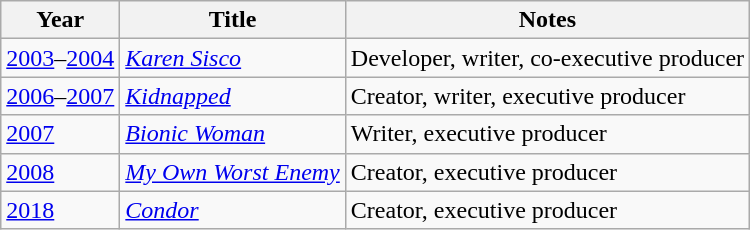<table class="wikitable">
<tr>
<th>Year</th>
<th>Title</th>
<th>Notes</th>
</tr>
<tr>
<td><a href='#'>2003</a>–<a href='#'>2004</a></td>
<td><em><a href='#'>Karen Sisco</a></em></td>
<td>Developer, writer, co-executive producer</td>
</tr>
<tr>
<td><a href='#'>2006</a>–<a href='#'>2007</a></td>
<td><em><a href='#'>Kidnapped</a></em></td>
<td>Creator, writer, executive producer</td>
</tr>
<tr>
<td><a href='#'>2007</a></td>
<td><em><a href='#'>Bionic Woman</a></em></td>
<td>Writer, executive producer</td>
</tr>
<tr>
<td><a href='#'>2008</a></td>
<td><em><a href='#'>My Own Worst Enemy</a></em></td>
<td>Creator, executive producer</td>
</tr>
<tr>
<td><a href='#'>2018</a></td>
<td><em><a href='#'>Condor</a></em></td>
<td>Creator, executive producer</td>
</tr>
</table>
